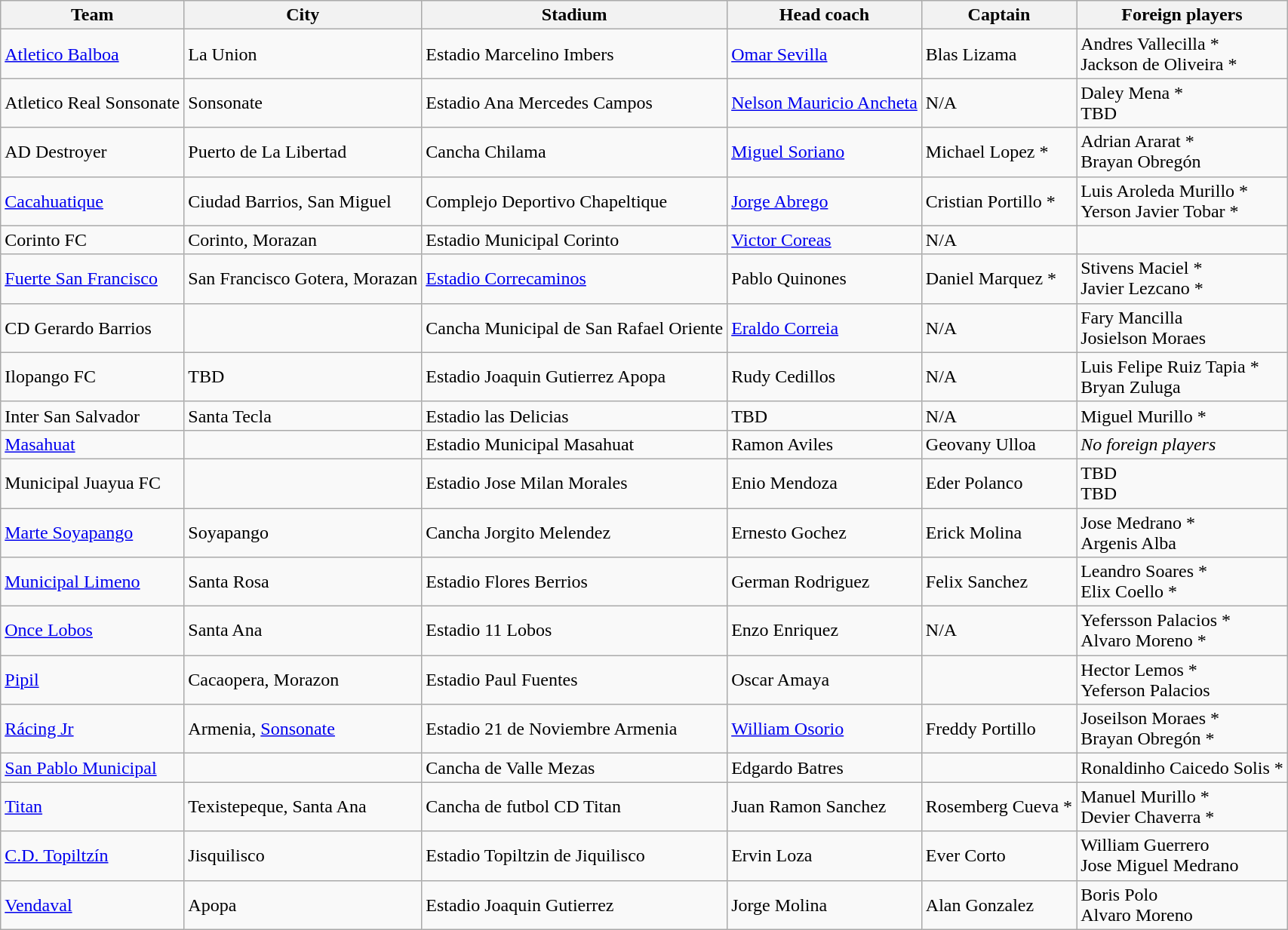<table class="wikitable">
<tr>
<th>Team</th>
<th>City</th>
<th>Stadium</th>
<th>Head coach</th>
<th>Captain</th>
<th>Foreign players</th>
</tr>
<tr>
<td><a href='#'>Atletico Balboa</a></td>
<td>La Union</td>
<td>Estadio Marcelino Imbers</td>
<td> <a href='#'>Omar Sevilla</a></td>
<td> Blas Lizama</td>
<td> Andres Vallecilla * <br>  Jackson de Oliveira *</td>
</tr>
<tr>
<td>Atletico Real Sonsonate</td>
<td>Sonsonate</td>
<td>Estadio Ana Mercedes Campos</td>
<td> <a href='#'>Nelson Mauricio Ancheta</a></td>
<td> N/A</td>
<td> Daley Mena * <br>   TBD</td>
</tr>
<tr>
<td>AD Destroyer</td>
<td>Puerto de La Libertad</td>
<td>Cancha Chilama</td>
<td> <a href='#'>Miguel Soriano</a></td>
<td> Michael Lopez *</td>
<td> Adrian Ararat * <br>  Brayan Obregón</td>
</tr>
<tr>
<td><a href='#'>Cacahuatique</a></td>
<td>Ciudad Barrios, San Miguel</td>
<td>Complejo Deportivo Chapeltique</td>
<td> <a href='#'>Jorge Abrego</a></td>
<td> Cristian Portillo *</td>
<td> Luis Aroleda Murillo * <br>   Yerson Javier Tobar *</td>
</tr>
<tr>
<td>Corinto FC</td>
<td>Corinto, Morazan</td>
<td>Estadio Municipal Corinto</td>
<td> <a href='#'>Victor Coreas</a></td>
<td> N/A</td>
<td></td>
</tr>
<tr>
<td><a href='#'>Fuerte San Francisco</a></td>
<td>San Francisco Gotera, Morazan</td>
<td><a href='#'>Estadio Correcaminos</a></td>
<td> Pablo Quinones</td>
<td> Daniel Marquez *</td>
<td> Stivens Maciel * <br>  Javier Lezcano *</td>
</tr>
<tr>
<td>CD Gerardo Barrios</td>
<td></td>
<td>Cancha Municipal de San Rafael Oriente</td>
<td> <a href='#'>Eraldo Correia</a></td>
<td> N/A</td>
<td> Fary Mancilla <br>   Josielson Moraes</td>
</tr>
<tr>
<td>Ilopango FC</td>
<td>TBD</td>
<td>Estadio Joaquin Gutierrez Apopa</td>
<td> Rudy Cedillos</td>
<td> N/A</td>
<td> Luis Felipe Ruiz Tapia * <br>  Bryan Zuluga</td>
</tr>
<tr>
<td>Inter San Salvador</td>
<td>Santa Tecla</td>
<td>Estadio las Delicias</td>
<td> TBD</td>
<td> N/A</td>
<td> Miguel Murillo *</td>
</tr>
<tr>
<td><a href='#'>Masahuat</a></td>
<td></td>
<td>Estadio Municipal Masahuat</td>
<td> Ramon Aviles</td>
<td> Geovany Ulloa</td>
<td><em>No foreign players</em></td>
</tr>
<tr>
<td>Municipal Juayua FC</td>
<td></td>
<td>Estadio Jose Milan Morales</td>
<td> Enio Mendoza</td>
<td> Eder Polanco</td>
<td> TBD <br>  TBD</td>
</tr>
<tr>
<td><a href='#'>Marte Soyapango</a></td>
<td>Soyapango</td>
<td>Cancha Jorgito Melendez</td>
<td> Ernesto Gochez</td>
<td> Erick Molina</td>
<td> Jose Medrano * <br>  Argenis Alba</td>
</tr>
<tr>
<td><a href='#'>Municipal Limeno</a></td>
<td>Santa Rosa</td>
<td>Estadio Flores Berrios</td>
<td> German Rodriguez</td>
<td> Felix Sanchez</td>
<td> Leandro Soares * <br>  Elix Coello *</td>
</tr>
<tr>
<td><a href='#'>Once Lobos</a></td>
<td>Santa Ana</td>
<td>Estadio 11 Lobos</td>
<td> Enzo Enriquez</td>
<td> N/A</td>
<td> Yefersson Palacios * <br>  Alvaro Moreno *</td>
</tr>
<tr>
<td><a href='#'>Pipil</a></td>
<td>Cacaopera, Morazon</td>
<td>Estadio Paul Fuentes</td>
<td> Oscar Amaya</td>
<td></td>
<td> Hector Lemos * <br>  Yeferson Palacios</td>
</tr>
<tr>
<td><a href='#'>Rácing Jr</a></td>
<td>Armenia, <a href='#'>Sonsonate</a></td>
<td>Estadio 21 de Noviembre Armenia</td>
<td> <a href='#'>William Osorio</a></td>
<td> Freddy Portillo</td>
<td> Joseilson Moraes * <br>  Brayan Obregón *</td>
</tr>
<tr>
<td><a href='#'>San Pablo Municipal</a></td>
<td></td>
<td>Cancha de Valle Mezas</td>
<td> Edgardo Batres</td>
<td></td>
<td> Ronaldinho Caicedo Solis * <br></td>
</tr>
<tr>
<td><a href='#'>Titan</a></td>
<td>Texistepeque, Santa Ana</td>
<td>Cancha de futbol CD Titan</td>
<td> Juan Ramon Sanchez</td>
<td> Rosemberg Cueva *</td>
<td> Manuel Murillo *  <br>  Devier Chaverra *</td>
</tr>
<tr>
<td><a href='#'>C.D. Topiltzín</a></td>
<td>Jisquilisco</td>
<td>Estadio Topiltzin de Jiquilisco</td>
<td> Ervin Loza</td>
<td> Ever Corto</td>
<td> William Guerrero <br>   Jose Miguel Medrano</td>
</tr>
<tr>
<td><a href='#'>Vendaval</a></td>
<td>Apopa</td>
<td>Estadio Joaquin Gutierrez</td>
<td> Jorge Molina</td>
<td> Alan Gonzalez</td>
<td> Boris Polo <br>  Alvaro Moreno</td>
</tr>
</table>
